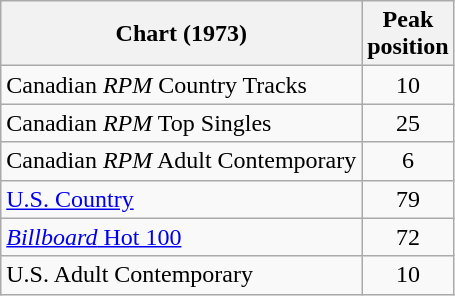<table class="wikitable sortable">
<tr>
<th align="left">Chart (1973)</th>
<th align="center">Peak<br>position</th>
</tr>
<tr>
<td align="left">Canadian <em>RPM</em> Country Tracks</td>
<td align="center">10</td>
</tr>
<tr>
<td align="left">Canadian <em>RPM</em> Top Singles</td>
<td align="center">25</td>
</tr>
<tr>
<td align="left">Canadian <em>RPM</em> Adult Contemporary</td>
<td align="center">6</td>
</tr>
<tr>
<td align="left"><a href='#'>U.S. Country</a></td>
<td align="center">79</td>
</tr>
<tr>
<td align="left"><a href='#'><em>Billboard</em> Hot 100</a></td>
<td align="center">72</td>
</tr>
<tr>
<td align="left">U.S. Adult Contemporary</td>
<td align="center">10</td>
</tr>
</table>
